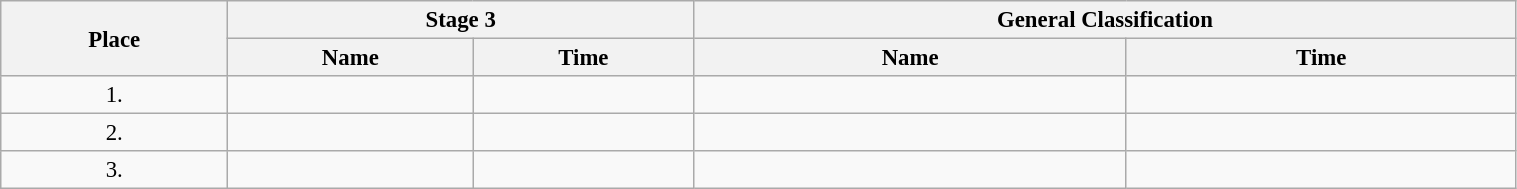<table class=wikitable style="font-size:95%" width="80%">
<tr>
<th rowspan="2">Place</th>
<th colspan="2">Stage 3</th>
<th colspan="2">General Classification</th>
</tr>
<tr>
<th>Name</th>
<th>Time</th>
<th>Name</th>
<th>Time</th>
</tr>
<tr>
<td align="center">1.</td>
<td></td>
<td></td>
<td></td>
<td></td>
</tr>
<tr>
<td align="center">2.</td>
<td></td>
<td></td>
<td></td>
<td></td>
</tr>
<tr>
<td align="center">3.</td>
<td></td>
<td></td>
<td></td>
<td></td>
</tr>
</table>
